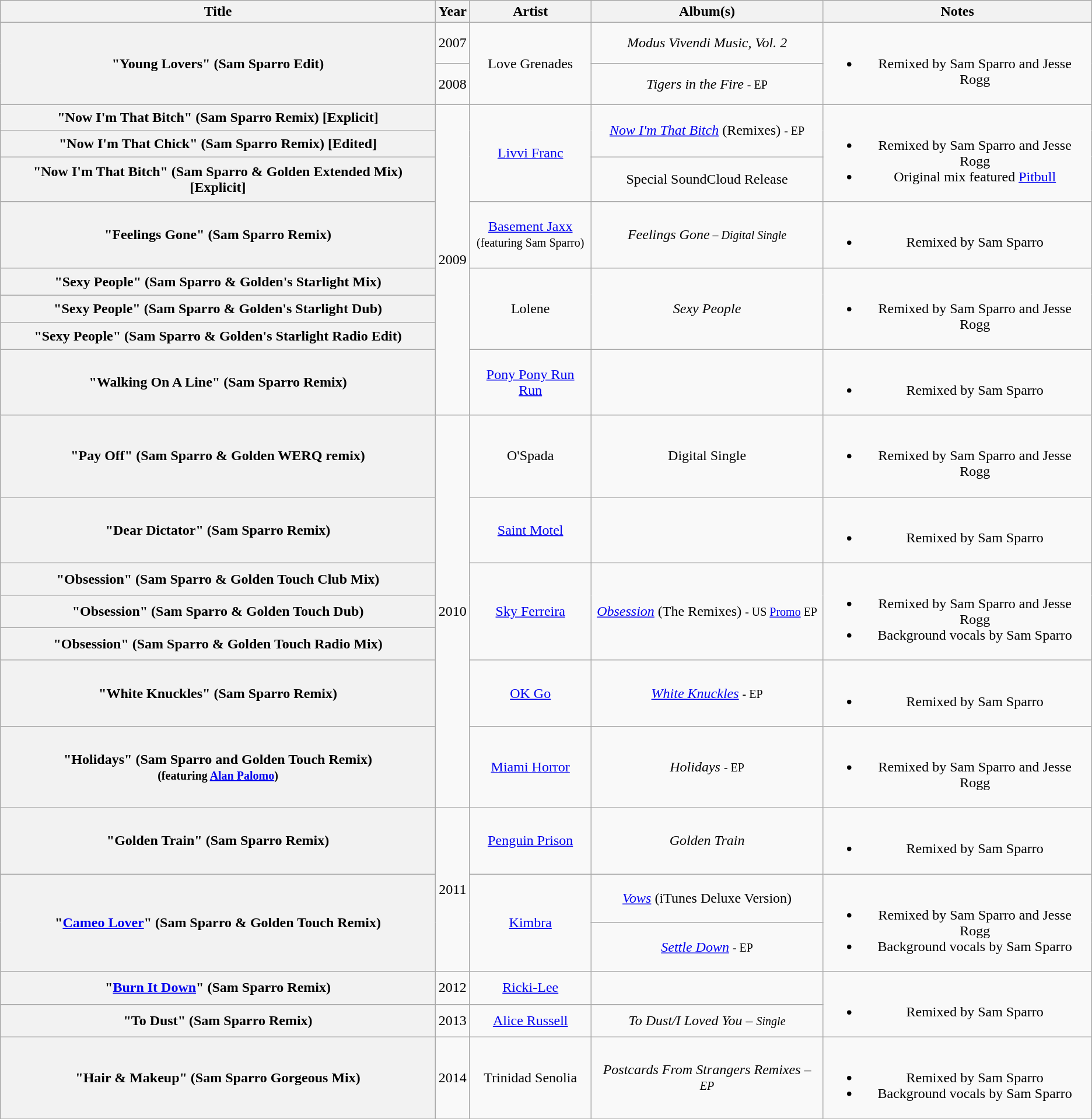<table class="wikitable plainrowheaders" style="text-align:center;">
<tr>
<th scope="col">Title</th>
<th scope="col">Year</th>
<th scope="col">Artist</th>
<th scope="col">Album(s)</th>
<th scope="col">Notes</th>
</tr>
<tr>
<th scope="row" rowspan=2>"Young Lovers" <span>(Sam Sparro Edit)</span></th>
<td>2007</td>
<td rowspan=2>Love Grenades</td>
<td><em>Modus Vivendi Music, Vol. 2</em></td>
<td rowspan=2><br><ul><li>Remixed by Sam Sparro and Jesse Rogg</li></ul></td>
</tr>
<tr>
<td>2008</td>
<td><em>Tigers in the Fire</em> <small>- EP</small></td>
</tr>
<tr>
<th scope="row">"Now I'm That Bitch" <span>(Sam Sparro Remix)</span> <span>[Explicit]</span></th>
<td rowspan=8>2009</td>
<td rowspan=3><a href='#'>Livvi Franc</a></td>
<td rowspan=2><em><a href='#'>Now I'm That Bitch</a></em> <span>(Remixes)</span> <small>- EP</small></td>
<td rowspan=3><br><ul><li>Remixed by Sam Sparro and Jesse Rogg</li><li>Original mix featured <a href='#'>Pitbull</a></li></ul></td>
</tr>
<tr>
<th scope="row">"Now I'm That Chick" <span>(Sam Sparro Remix)</span> <span>[Edited]</span></th>
</tr>
<tr>
<th scope="row">"Now I'm That Bitch" <span>(Sam Sparro & Golden Extended Mix)</span> <span>[Explicit]</span></th>
<td>Special SoundCloud Release</td>
</tr>
<tr>
<th scope="row">"Feelings Gone" <span>(Sam Sparro Remix)</span></th>
<td><a href='#'>Basement Jaxx</a><br><small>(featuring Sam Sparro)</small></td>
<td><em>Feelings Gone<small> – Digital Single</small></em></td>
<td><br><ul><li>Remixed by Sam Sparro</li></ul></td>
</tr>
<tr>
<th scope="row">"Sexy People" <span>(Sam Sparro & Golden's Starlight Mix)</span></th>
<td rowspan=3>Lolene</td>
<td rowspan=3><em>Sexy People</em></td>
<td rowspan=3><br><ul><li>Remixed by Sam Sparro and Jesse Rogg</li></ul></td>
</tr>
<tr>
<th scope="row">"Sexy People" <span>(Sam Sparro & Golden's Starlight Dub)</span></th>
</tr>
<tr>
<th scope="row">"Sexy People" <span>(Sam Sparro & Golden's Starlight Radio Edit)</span></th>
</tr>
<tr>
<th scope="row">"Walking On A Line" <span>(Sam Sparro Remix)</span></th>
<td><a href='#'>Pony Pony Run Run</a></td>
<td></td>
<td><br><ul><li>Remixed by Sam Sparro</li></ul></td>
</tr>
<tr>
<th scope="row">"Pay Off" <span>(Sam Sparro & Golden WERQ remix)</span></th>
<td rowspan=7>2010</td>
<td>O'Spada</td>
<td>Digital Single</td>
<td><br><ul><li>Remixed by Sam Sparro and Jesse Rogg</li></ul></td>
</tr>
<tr>
<th scope="row">"Dear Dictator" <span>(Sam Sparro Remix)</span></th>
<td><a href='#'>Saint Motel</a></td>
<td></td>
<td><br><ul><li>Remixed by Sam Sparro</li></ul></td>
</tr>
<tr>
<th scope="row">"Obsession" <span>(Sam Sparro & Golden Touch Club Mix)</span></th>
<td rowspan=3><a href='#'>Sky Ferreira</a></td>
<td rowspan=3><em><a href='#'>Obsession</a></em> <span>(The Remixes)</span> <small>- US <a href='#'>Promo</a> EP</small></td>
<td rowspan=3><br><ul><li>Remixed by Sam Sparro and Jesse Rogg</li><li>Background vocals by Sam Sparro</li></ul></td>
</tr>
<tr>
<th scope="row">"Obsession" <span>(Sam Sparro & Golden Touch Dub)</span></th>
</tr>
<tr>
<th scope="row">"Obsession" <span>(Sam Sparro & Golden Touch Radio Mix)</span></th>
</tr>
<tr>
<th scope="row">"White Knuckles" <span>(Sam Sparro Remix)</span></th>
<td><a href='#'>OK Go</a></td>
<td><em><a href='#'>White Knuckles</a></em> <small>- EP</small></td>
<td><br><ul><li>Remixed by Sam Sparro</li></ul></td>
</tr>
<tr>
<th scope="row">"Holidays" <span>(Sam Sparro and Golden Touch Remix)</span><br><small>(featuring <a href='#'>Alan Palomo</a>)</small></th>
<td><a href='#'>Miami Horror</a></td>
<td><em>Holidays</em> <small>- EP</small></td>
<td><br><ul><li>Remixed by Sam Sparro and Jesse Rogg</li></ul></td>
</tr>
<tr>
<th scope="row">"Golden Train" <span>(Sam Sparro Remix)</span></th>
<td rowspan=3>2011</td>
<td><a href='#'>Penguin Prison</a></td>
<td><em>Golden Train</em></td>
<td><br><ul><li>Remixed by Sam Sparro</li></ul></td>
</tr>
<tr>
<th scope="row" rowspan=2>"<a href='#'>Cameo Lover</a>" <span>(Sam Sparro & Golden Touch Remix)</span></th>
<td rowspan=2><a href='#'>Kimbra</a></td>
<td><em><a href='#'>Vows</a></em> <span>(iTunes Deluxe Version)</span></td>
<td rowspan=2><br><ul><li>Remixed by Sam Sparro and Jesse Rogg</li><li>Background vocals by Sam Sparro</li></ul></td>
</tr>
<tr>
<td><em><a href='#'>Settle Down</a></em> <small>- EP</small></td>
</tr>
<tr>
<th scope="row">"<a href='#'>Burn It Down</a>" <span>(Sam Sparro Remix)</span></th>
<td>2012</td>
<td><a href='#'>Ricki-Lee</a></td>
<td></td>
<td rowspan="2"><br><ul><li>Remixed by Sam Sparro</li></ul></td>
</tr>
<tr>
<th scope="row">"To Dust" <span>(Sam Sparro Remix)</span></th>
<td>2013</td>
<td><a href='#'>Alice Russell</a></td>
<td><em>To Dust/I Loved You – <small>Single</small></em></td>
</tr>
<tr>
<th scope="row">"Hair & Makeup" <span>(Sam Sparro Gorgeous Mix)</span></th>
<td>2014</td>
<td>Trinidad Senolia</td>
<td><em>Postcards From Strangers Remixes – <small>EP</small></em></td>
<td><br><ul><li>Remixed by Sam Sparro</li><li>Background vocals by Sam Sparro</li></ul></td>
</tr>
<tr>
</tr>
</table>
